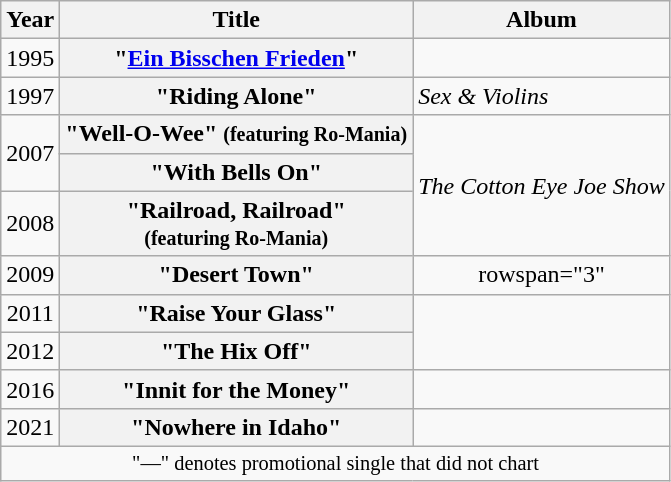<table class="wikitable plainrowheaders" style="text-align:center;">
<tr>
<th>Year</th>
<th>Title</th>
<th>Album</th>
</tr>
<tr>
<td>1995</td>
<th scope="row">"<a href='#'>Ein Bisschen Frieden</a>"</th>
<td></td>
</tr>
<tr>
<td>1997</td>
<th scope="row">"Riding Alone"</th>
<td style="text-align:left;"><em>Sex & Violins</em></td>
</tr>
<tr>
<td rowspan="2">2007</td>
<th scope="row">"Well-O-Wee" <small>(featuring Ro-Mania)</small></th>
<td style="text-align:left;" rowspan="3"><em>The Cotton Eye Joe Show</em></td>
</tr>
<tr>
<th scope="row">"With Bells On"</th>
</tr>
<tr>
<td>2008</td>
<th scope="row">"Railroad, Railroad" <br><small>(featuring Ro-Mania)</small></th>
</tr>
<tr>
<td>2009</td>
<th scope="row">"Desert Town"</th>
<td>rowspan="3" </td>
</tr>
<tr>
<td>2011</td>
<th scope="row">"Raise Your Glass"</th>
</tr>
<tr>
<td>2012</td>
<th scope="row">"The Hix Off"</th>
</tr>
<tr>
<td>2016</td>
<th scope="row">"Innit for the Money"</th>
<td></td>
</tr>
<tr>
<td>2021</td>
<th scope="row">"Nowhere in Idaho"</th>
<td></td>
</tr>
<tr>
<td colspan="15" style="font-size:85%">"—" denotes promotional single that did not chart</td>
</tr>
</table>
